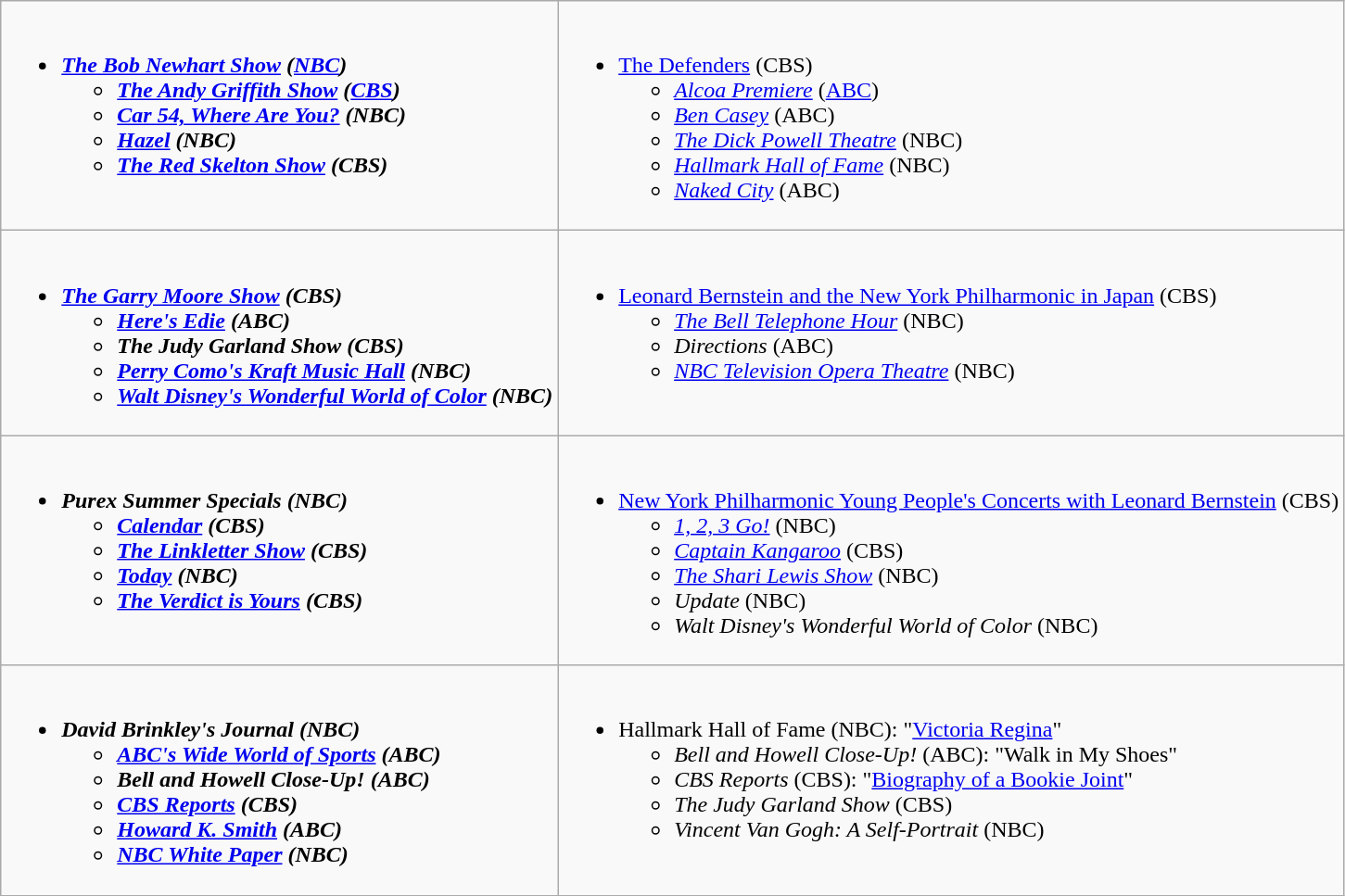<table class="wikitable">
<tr>
<td style="vertical-align:top;"><br><ul><li><strong><em><a href='#'>The Bob Newhart Show</a><em> (<a href='#'>NBC</a>)<strong><ul><li></em><a href='#'>The Andy Griffith Show</a><em> (<a href='#'>CBS</a>)</li><li></em><a href='#'>Car 54, Where Are You?</a><em> (NBC)</li><li></em><a href='#'>Hazel</a><em> (NBC)</li><li></em><a href='#'>The Red Skelton Show</a><em> (CBS)</li></ul></li></ul></td>
<td style="vertical-align:top;"><br><ul><li></em></strong><a href='#'>The Defenders</a></em> (CBS)</strong><ul><li><em><a href='#'>Alcoa Premiere</a></em> (<a href='#'>ABC</a>)</li><li><em><a href='#'>Ben Casey</a></em> (ABC)</li><li><em><a href='#'>The Dick Powell Theatre</a></em> (NBC)</li><li><em><a href='#'>Hallmark Hall of Fame</a></em> (NBC)</li><li><em><a href='#'>Naked City</a></em> (ABC)</li></ul></li></ul></td>
</tr>
<tr>
<td style="vertical-align:top;"><br><ul><li><strong><em><a href='#'>The Garry Moore Show</a><em> (CBS)<strong><ul><li></em><a href='#'>Here's Edie</a><em> (ABC)</li><li></em>The Judy Garland Show<em> (CBS)</li><li></em><a href='#'>Perry Como's Kraft Music Hall</a><em> (NBC)</li><li></em><a href='#'>Walt Disney's Wonderful World of Color</a><em> (NBC)</li></ul></li></ul></td>
<td style="vertical-align:top;"><br><ul><li></em></strong><a href='#'>Leonard Bernstein and the New York Philharmonic in Japan</a></em> (CBS)</strong><ul><li><em><a href='#'>The Bell Telephone Hour</a></em> (NBC)</li><li><em>Directions</em> (ABC)</li><li><em><a href='#'>NBC Television Opera Theatre</a></em> (NBC)</li></ul></li></ul></td>
</tr>
<tr>
<td style="vertical-align:top;"><br><ul><li><strong><em>Purex Summer Specials<em> (NBC)<strong><ul><li></em><a href='#'>Calendar</a><em> (CBS)</li><li></em><a href='#'>The Linkletter Show</a><em> (CBS)</li><li></em><a href='#'>Today</a><em> (NBC)</li><li></em><a href='#'>The Verdict is Yours</a><em> (CBS)</li></ul></li></ul></td>
<td style="vertical-align:top;"><br><ul><li></em></strong><a href='#'>New York Philharmonic Young People's Concerts with Leonard Bernstein</a></em> (CBS)</strong><ul><li><em><a href='#'>1, 2, 3 Go!</a></em> (NBC)</li><li><em><a href='#'>Captain Kangaroo</a></em> (CBS)</li><li><em><a href='#'>The Shari Lewis Show</a></em> (NBC)</li><li><em>Update</em> (NBC)</li><li><em>Walt Disney's Wonderful World of Color</em> (NBC)</li></ul></li></ul></td>
</tr>
<tr>
<td style="vertical-align:top;"><br><ul><li><strong><em>David Brinkley's Journal<em> (NBC)<strong><ul><li></em><a href='#'>ABC's Wide World of Sports</a><em> (ABC)</li><li></em>Bell and Howell Close-Up!<em> (ABC)</li><li></em><a href='#'>CBS Reports</a><em> (CBS)</li><li></em><a href='#'>Howard K. Smith</a><em> (ABC)</li><li></em><a href='#'>NBC White Paper</a><em> (NBC)</li></ul></li></ul></td>
<td style="vertical-align:top;"><br><ul><li></em></strong>Hallmark Hall of Fame</em> (NBC): "<a href='#'>Victoria Regina</a>"</strong><ul><li><em>Bell and Howell Close-Up!</em> (ABC): "Walk in My Shoes"</li><li><em>CBS Reports</em> (CBS): "<a href='#'>Biography of a Bookie Joint</a>"</li><li><em>The Judy Garland Show</em> (CBS)</li><li><em>Vincent Van Gogh: A Self-Portrait</em> (NBC)</li></ul></li></ul></td>
</tr>
</table>
